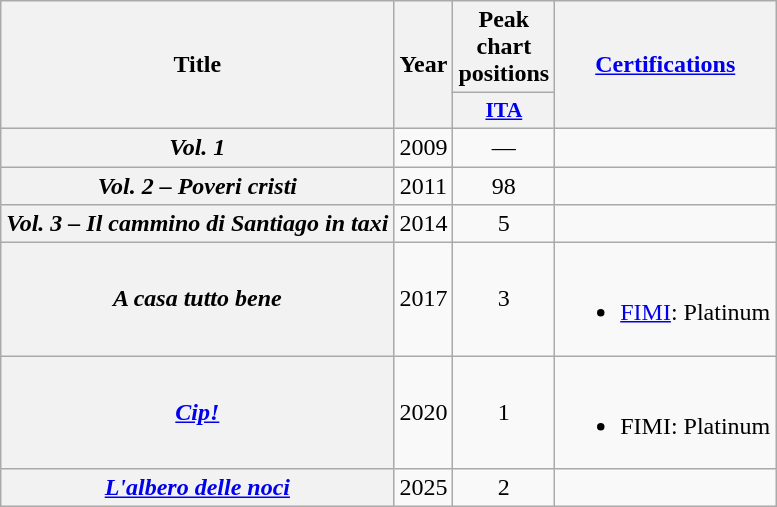<table class="wikitable plainrowheaders" style="text-align:center">
<tr>
<th scope="col" rowspan="2">Title</th>
<th scope="col" rowspan="2">Year</th>
<th scope="col" colspan="1">Peak chart positions</th>
<th rowspan="2"><a href='#'>Certifications</a></th>
</tr>
<tr>
<th scope="col" style="width:2.2em;font-size:90%;"><a href='#'>ITA</a><br></th>
</tr>
<tr>
<th scope="row"><em>Vol. 1</em></th>
<td>2009</td>
<td>—</td>
<td></td>
</tr>
<tr>
<th scope="row"><em>Vol. 2 – Poveri cristi</em></th>
<td>2011</td>
<td>98</td>
<td></td>
</tr>
<tr>
<th scope="row"><em>Vol. 3 – Il cammino di Santiago in taxi</em></th>
<td>2014</td>
<td>5</td>
<td></td>
</tr>
<tr>
<th scope="row"><em>A casa tutto bene</em></th>
<td>2017</td>
<td>3</td>
<td><br><ul><li><a href='#'>FIMI</a>: Platinum</li></ul></td>
</tr>
<tr>
<th scope="row"><em><a href='#'>Cip!</a></em> </th>
<td>2020</td>
<td>1</td>
<td><br><ul><li>FIMI: Platinum</li></ul></td>
</tr>
<tr>
<th scope="row"><em><a href='#'>L'albero delle noci</a></em></th>
<td>2025</td>
<td>2<br></td>
<td></td>
</tr>
</table>
